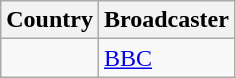<table class="wikitable">
<tr>
<th align=center>Country</th>
<th align=center>Broadcaster</th>
</tr>
<tr>
<td></td>
<td><a href='#'>BBC</a></td>
</tr>
</table>
